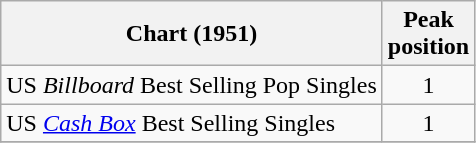<table class="wikitable sortable">
<tr>
<th align="left">Chart (1951)</th>
<th style="text-align:center;">Peak<br>position</th>
</tr>
<tr>
<td align="left">US <em>Billboard</em> Best Selling Pop Singles</td>
<td style="text-align:center;">1</td>
</tr>
<tr>
<td>US <a href='#'><em>Cash Box</em></a> Best Selling Singles</td>
<td align="center">1</td>
</tr>
<tr>
</tr>
</table>
